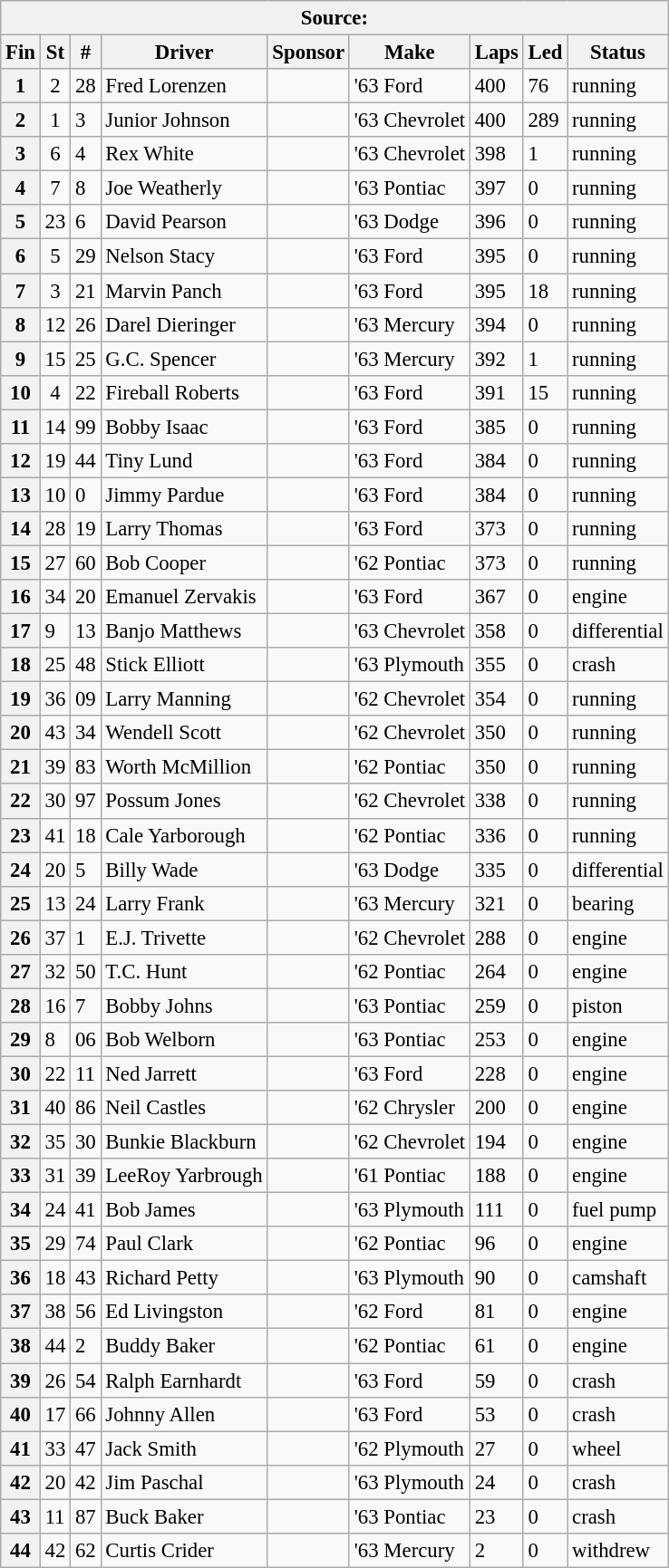<table class="wikitable" style="font-size:95%">
<tr>
<th colspan="9">Source:</th>
</tr>
<tr>
<th>Fin</th>
<th>St</th>
<th>#</th>
<th>Driver</th>
<th>Sponsor</th>
<th>Make</th>
<th>Laps</th>
<th>Led</th>
<th>Status</th>
</tr>
<tr>
<th>1</th>
<td align="center">2</td>
<td>28</td>
<td>Fred Lorenzen</td>
<td></td>
<td>'63 Ford</td>
<td>400</td>
<td>76</td>
<td>running</td>
</tr>
<tr>
<th>2</th>
<td align="center">1</td>
<td>3</td>
<td>Junior Johnson</td>
<td></td>
<td>'63 Chevrolet</td>
<td>400</td>
<td>289</td>
<td>running</td>
</tr>
<tr>
<th>3</th>
<td align="center">6</td>
<td>4</td>
<td>Rex White</td>
<td></td>
<td>'63 Chevrolet</td>
<td>398</td>
<td>1</td>
<td>running</td>
</tr>
<tr>
<th>4</th>
<td align="center">7</td>
<td>8</td>
<td>Joe Weatherly</td>
<td></td>
<td>'63 Pontiac</td>
<td>397</td>
<td>0</td>
<td>running</td>
</tr>
<tr>
<th>5</th>
<td align="center">23</td>
<td>6</td>
<td>David Pearson</td>
<td></td>
<td>'63 Dodge</td>
<td>396</td>
<td>0</td>
<td>running</td>
</tr>
<tr>
<th>6</th>
<td align="center">5</td>
<td>29</td>
<td>Nelson Stacy</td>
<td></td>
<td>'63 Ford</td>
<td>395</td>
<td>0</td>
<td>running</td>
</tr>
<tr>
<th>7</th>
<td align="center">3</td>
<td>21</td>
<td>Marvin Panch</td>
<td></td>
<td>'63 Ford</td>
<td>395</td>
<td>18</td>
<td>running</td>
</tr>
<tr>
<th>8</th>
<td align="center">12</td>
<td>26</td>
<td>Darel Dieringer</td>
<td></td>
<td>'63 Mercury</td>
<td>394</td>
<td>0</td>
<td>running</td>
</tr>
<tr>
<th>9</th>
<td align="center">15</td>
<td>25</td>
<td>G.C. Spencer</td>
<td></td>
<td>'63 Mercury</td>
<td>392</td>
<td>1</td>
<td>running</td>
</tr>
<tr>
<th>10</th>
<td align="center">4</td>
<td>22</td>
<td>Fireball Roberts</td>
<td></td>
<td>'63 Ford</td>
<td>391</td>
<td>15</td>
<td>running</td>
</tr>
<tr>
<th>11</th>
<td>14</td>
<td>99</td>
<td>Bobby Isaac</td>
<td></td>
<td>'63 Ford</td>
<td>385</td>
<td>0</td>
<td>running</td>
</tr>
<tr>
<th>12</th>
<td>19</td>
<td>44</td>
<td>Tiny Lund</td>
<td></td>
<td>'63 Ford</td>
<td>384</td>
<td>0</td>
<td>running</td>
</tr>
<tr>
<th>13</th>
<td>10</td>
<td>0</td>
<td>Jimmy Pardue</td>
<td></td>
<td>'63 Ford</td>
<td>384</td>
<td>0</td>
<td>running</td>
</tr>
<tr>
<th>14</th>
<td>28</td>
<td>19</td>
<td>Larry Thomas</td>
<td></td>
<td>'63 Ford</td>
<td>373</td>
<td>0</td>
<td>running</td>
</tr>
<tr>
<th>15</th>
<td>27</td>
<td>60</td>
<td>Bob Cooper</td>
<td></td>
<td>'62 Pontiac</td>
<td>373</td>
<td>0</td>
<td>running</td>
</tr>
<tr>
<th>16</th>
<td>34</td>
<td>20</td>
<td>Emanuel Zervakis</td>
<td></td>
<td>'63 Ford</td>
<td>367</td>
<td>0</td>
<td>engine</td>
</tr>
<tr>
<th>17</th>
<td>9</td>
<td>13</td>
<td>Banjo Matthews</td>
<td></td>
<td>'63 Chevrolet</td>
<td>358</td>
<td>0</td>
<td>differential</td>
</tr>
<tr>
<th>18</th>
<td>25</td>
<td>48</td>
<td>Stick Elliott</td>
<td></td>
<td>'63 Plymouth</td>
<td>355</td>
<td>0</td>
<td>crash</td>
</tr>
<tr>
<th>19</th>
<td>36</td>
<td>09</td>
<td>Larry Manning</td>
<td></td>
<td>'62 Chevrolet</td>
<td>354</td>
<td>0</td>
<td>running</td>
</tr>
<tr>
<th>20</th>
<td>43</td>
<td>34</td>
<td>Wendell Scott</td>
<td></td>
<td>'62 Chevrolet</td>
<td>350</td>
<td>0</td>
<td>running</td>
</tr>
<tr>
<th>21</th>
<td>39</td>
<td>83</td>
<td>Worth McMillion</td>
<td></td>
<td>'62 Pontiac</td>
<td>350</td>
<td>0</td>
<td>running</td>
</tr>
<tr>
<th>22</th>
<td>30</td>
<td>97</td>
<td>Possum Jones</td>
<td></td>
<td>'62 Chevrolet</td>
<td>338</td>
<td>0</td>
<td>running</td>
</tr>
<tr>
<th>23</th>
<td>41</td>
<td>18</td>
<td>Cale Yarborough</td>
<td></td>
<td>'62 Pontiac</td>
<td>336</td>
<td>0</td>
<td>running</td>
</tr>
<tr>
<th>24</th>
<td>20</td>
<td>5</td>
<td>Billy Wade</td>
<td></td>
<td>'63 Dodge</td>
<td>335</td>
<td>0</td>
<td>differential</td>
</tr>
<tr>
<th>25</th>
<td>13</td>
<td>24</td>
<td>Larry Frank</td>
<td></td>
<td>'63 Mercury</td>
<td>321</td>
<td>0</td>
<td>bearing</td>
</tr>
<tr>
<th>26</th>
<td>37</td>
<td>1</td>
<td>E.J. Trivette</td>
<td></td>
<td>'62 Chevrolet</td>
<td>288</td>
<td>0</td>
<td>engine</td>
</tr>
<tr>
<th>27</th>
<td>32</td>
<td>50</td>
<td>T.C. Hunt</td>
<td></td>
<td>'62 Pontiac</td>
<td>264</td>
<td>0</td>
<td>engine</td>
</tr>
<tr>
<th>28</th>
<td>16</td>
<td>7</td>
<td>Bobby Johns</td>
<td></td>
<td>'63 Pontiac</td>
<td>259</td>
<td>0</td>
<td>piston</td>
</tr>
<tr>
<th>29</th>
<td>8</td>
<td>06</td>
<td>Bob Welborn</td>
<td></td>
<td>'63 Pontiac</td>
<td>253</td>
<td>0</td>
<td>engine</td>
</tr>
<tr>
<th>30</th>
<td>22</td>
<td>11</td>
<td>Ned Jarrett</td>
<td></td>
<td>'63 Ford</td>
<td>228</td>
<td>0</td>
<td>engine</td>
</tr>
<tr>
<th>31</th>
<td>40</td>
<td>86</td>
<td>Neil Castles</td>
<td></td>
<td>'62 Chrysler</td>
<td>200</td>
<td>0</td>
<td>engine</td>
</tr>
<tr>
<th>32</th>
<td>35</td>
<td>30</td>
<td>Bunkie Blackburn</td>
<td></td>
<td>'62 Chevrolet</td>
<td>194</td>
<td>0</td>
<td>engine</td>
</tr>
<tr>
<th>33</th>
<td>31</td>
<td>39</td>
<td>LeeRoy Yarbrough</td>
<td></td>
<td>'61 Pontiac</td>
<td>188</td>
<td>0</td>
<td>engine</td>
</tr>
<tr>
<th>34</th>
<td>24</td>
<td>41</td>
<td>Bob James</td>
<td></td>
<td>'63 Plymouth</td>
<td>111</td>
<td>0</td>
<td>fuel pump</td>
</tr>
<tr>
<th>35</th>
<td>29</td>
<td>74</td>
<td>Paul Clark</td>
<td></td>
<td>'62 Pontiac</td>
<td>96</td>
<td>0</td>
<td>engine</td>
</tr>
<tr>
<th>36</th>
<td>18</td>
<td>43</td>
<td>Richard Petty</td>
<td></td>
<td>'63 Plymouth</td>
<td>90</td>
<td>0</td>
<td>camshaft</td>
</tr>
<tr>
<th>37</th>
<td>38</td>
<td>56</td>
<td>Ed Livingston</td>
<td></td>
<td>'62 Ford</td>
<td>81</td>
<td>0</td>
<td>engine</td>
</tr>
<tr>
<th>38</th>
<td>44</td>
<td>2</td>
<td>Buddy Baker</td>
<td></td>
<td>'62 Pontiac</td>
<td>61</td>
<td>0</td>
<td>engine</td>
</tr>
<tr>
<th>39</th>
<td>26</td>
<td>54</td>
<td>Ralph Earnhardt</td>
<td></td>
<td>'63 Ford</td>
<td>59</td>
<td>0</td>
<td>crash</td>
</tr>
<tr>
<th>40</th>
<td>17</td>
<td>66</td>
<td>Johnny Allen</td>
<td></td>
<td>'63 Ford</td>
<td>53</td>
<td>0</td>
<td>crash</td>
</tr>
<tr>
<th>41</th>
<td>33</td>
<td>47</td>
<td>Jack Smith</td>
<td></td>
<td>'62 Plymouth</td>
<td>27</td>
<td>0</td>
<td>wheel</td>
</tr>
<tr>
<th>42</th>
<td>20</td>
<td>42</td>
<td>Jim Paschal</td>
<td></td>
<td>'63 Plymouth</td>
<td>24</td>
<td>0</td>
<td>crash</td>
</tr>
<tr>
<th>43</th>
<td>11</td>
<td>87</td>
<td>Buck Baker</td>
<td></td>
<td>'63 Pontiac</td>
<td>23</td>
<td>0</td>
<td>crash</td>
</tr>
<tr>
<th>44</th>
<td>42</td>
<td>62</td>
<td>Curtis Crider</td>
<td></td>
<td>'63 Mercury</td>
<td>2</td>
<td>0</td>
<td>withdrew</td>
</tr>
</table>
